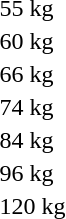<table>
<tr>
<td rowspan=2>55 kg</td>
<td rowspan=2></td>
<td rowspan=2></td>
<td></td>
</tr>
<tr>
<td></td>
</tr>
<tr>
<td rowspan=2>60 kg</td>
<td rowspan=2></td>
<td rowspan=2></td>
<td></td>
</tr>
<tr>
<td></td>
</tr>
<tr>
<td rowspan=2>66 kg</td>
<td rowspan=2></td>
<td rowspan=2></td>
<td></td>
</tr>
<tr>
<td></td>
</tr>
<tr>
<td rowspan=2>74 kg</td>
<td rowspan=2></td>
<td rowspan=2></td>
<td></td>
</tr>
<tr>
<td></td>
</tr>
<tr>
<td rowspan=2>84 kg</td>
<td rowspan=2></td>
<td rowspan=2></td>
<td></td>
</tr>
<tr>
<td></td>
</tr>
<tr>
<td rowspan=2>96 kg</td>
<td rowspan=2></td>
<td rowspan=2></td>
<td></td>
</tr>
<tr>
<td></td>
</tr>
<tr>
<td rowspan=2>120 kg</td>
<td rowspan=2></td>
<td rowspan=2></td>
<td></td>
</tr>
<tr>
<td></td>
</tr>
</table>
